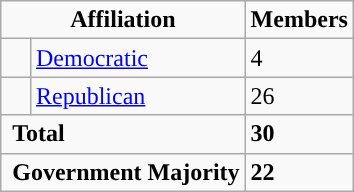<table class="wikitable">
<tr>
<td colspan="2" rowspan="1" align="center" valign="top"><strong>Affiliation</strong></td>
<td style="vertical-align:top;"><strong>Members</strong></td>
</tr>
<tr>
<td style="background-color:"> </td>
<td><a href='#'>Democratic</a></td>
<td>4</td>
</tr>
<tr>
<td style="background-color:"> </td>
<td><a href='#'>Republican</a></td>
<td>26</td>
</tr>
<tr>
<td colspan="2" rowspan="1"> <strong>Total</strong></td>
<td><strong>30</strong></td>
</tr>
<tr>
<td colspan="2" rowspan="1"> <strong>Government Majority</strong></td>
<td><strong>22</strong></td>
</tr>
</table>
